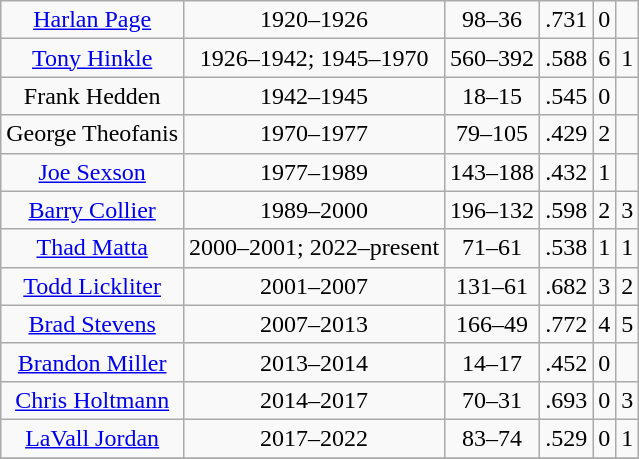<table class= "wikitable" style="text-align:center">
<tr>
<td><a href='#'>Harlan Page</a></td>
<td>1920–1926</td>
<td>98–36</td>
<td>.731</td>
<td>0</td>
<td 0></td>
</tr>
<tr>
<td><a href='#'>Tony Hinkle</a></td>
<td>1926–1942; 1945–1970</td>
<td>560–392</td>
<td>.588</td>
<td>6</td>
<td 0>1</td>
</tr>
<tr>
<td>Frank Hedden</td>
<td>1942–1945</td>
<td>18–15</td>
<td>.545</td>
<td>0</td>
<td 0></td>
</tr>
<tr>
<td>George Theofanis</td>
<td>1970–1977</td>
<td>79–105</td>
<td>.429</td>
<td>2</td>
<td 0></td>
</tr>
<tr>
<td><a href='#'>Joe Sexson</a></td>
<td>1977–1989</td>
<td>143–188</td>
<td>.432</td>
<td>1</td>
<td 0></td>
</tr>
<tr>
<td><a href='#'>Barry Collier</a></td>
<td>1989–2000</td>
<td>196–132</td>
<td>.598</td>
<td>2</td>
<td 0>3</td>
</tr>
<tr>
<td><a href='#'>Thad Matta</a></td>
<td>2000–2001; 2022–present</td>
<td>71–61</td>
<td>.538</td>
<td>1</td>
<td 0>1</td>
</tr>
<tr>
<td><a href='#'>Todd Lickliter</a></td>
<td>2001–2007</td>
<td>131–61</td>
<td>.682</td>
<td>3</td>
<td 0>2</td>
</tr>
<tr>
<td><a href='#'>Brad Stevens</a></td>
<td>2007–2013</td>
<td>166–49</td>
<td>.772</td>
<td>4</td>
<td 5>5</td>
</tr>
<tr>
<td><a href='#'>Brandon Miller</a></td>
<td>2013–2014</td>
<td>14–17</td>
<td>.452</td>
<td>0</td>
<td 0></td>
</tr>
<tr>
<td><a href='#'>Chris Holtmann</a></td>
<td>2014–2017</td>
<td>70–31</td>
<td>.693</td>
<td>0</td>
<td 3>3</td>
</tr>
<tr>
<td><a href='#'>LaVall Jordan</a></td>
<td>2017–2022</td>
<td>83–74</td>
<td>.529</td>
<td>0</td>
<td 0>1</td>
</tr>
<tr>
</tr>
</table>
